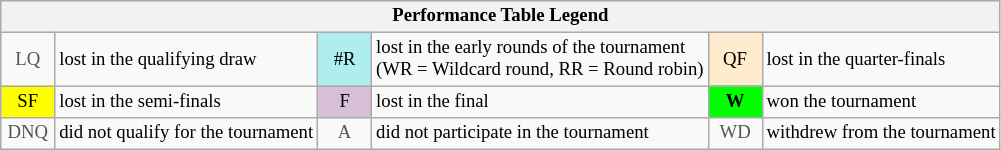<table class="wikitable" style="font-size:78%;">
<tr bgcolor="#efefef">
<th colspan="6">Performance Table Legend</th>
</tr>
<tr>
<td align="center" style="color:#555555;" width="30">LQ</td>
<td>lost in the qualifying draw</td>
<td align="center" style="background:#afeeee;">#R</td>
<td>lost in the early rounds of the tournament<br>(WR = Wildcard round, RR = Round robin)</td>
<td align="center" style="background:#ffebcd;">QF</td>
<td>lost in the quarter-finals</td>
</tr>
<tr>
<td align="center" style="background:yellow;">SF</td>
<td>lost in the semi-finals</td>
<td align="center" style="background:#D8BFD8;">F</td>
<td>lost in the final</td>
<td align="center" style="background:#00ff00;"><strong>W</strong></td>
<td>won the tournament</td>
</tr>
<tr>
<td align="center" style="color:#555555;" width="30">DNQ</td>
<td>did not qualify for the tournament</td>
<td align="center" style="color:#555555;" width="30">A</td>
<td>did not participate in the tournament</td>
<td align="center" style="color:#555555;" width="30">WD</td>
<td>withdrew from the tournament</td>
</tr>
</table>
